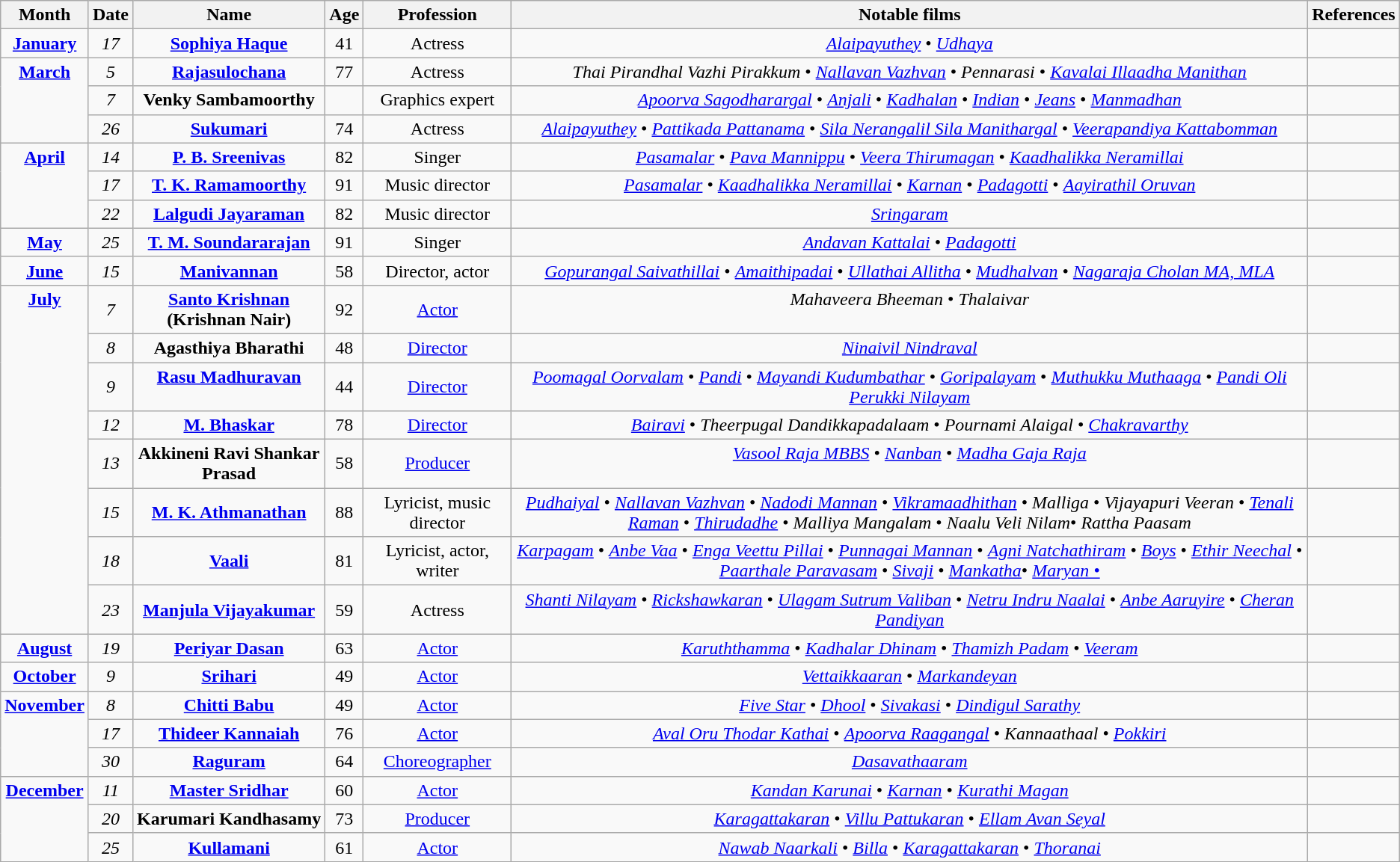<table class="wikitable sortable">
<tr>
<th><strong>Month</strong></th>
<th><strong>Date</strong></th>
<th><strong>Name</strong></th>
<th><strong>Age</strong></th>
<th><strong>Profession</strong></th>
<th><strong>Notable films</strong></th>
<th><strong>References</strong></th>
</tr>
<tr valign="top">
<td style="text-align:center; vertical-align:top;"><strong><a href='#'>January</a></strong></td>
<td style="text-align:center; vertical-align:top;"><em>17</em></td>
<td style="text-align:center; vertical-align:top;"><strong><a href='#'>Sophiya Haque</a></strong></td>
<td style="text-align:center;">41</td>
<td style="text-align:center;">Actress</td>
<td style="text-align:center; vertical-align:top;"><em><a href='#'>Alaipayuthey</a></em> • <em><a href='#'>Udhaya</a></em></td>
<td></td>
</tr>
<tr>
<td rowspan="3" style="text-align:center; vertical-align:top;"><strong><a href='#'>March</a></strong></td>
<td style="text-align:center; vertical-align:top;"><em>5</em></td>
<td style="text-align:center; vertical-align:top;"><strong><a href='#'>Rajasulochana</a></strong></td>
<td style="text-align:center;">77</td>
<td style="text-align:center;">Actress</td>
<td style="text-align:center; vertical-align:top;"><em>Thai Pirandhal Vazhi Pirakkum</em> • <em><a href='#'>Nallavan Vazhvan</a></em> •  <em>Pennarasi</em> • <em><a href='#'>Kavalai Illaadha Manithan</a></em></td>
<td></td>
</tr>
<tr>
<td style="text-align:center; vertical-align:top;"><em>7</em></td>
<td style="text-align:center; vertical-align:top;"><strong>Venky Sambamoorthy</strong></td>
<td style="text-align:center;"></td>
<td style="text-align:center;">Graphics expert</td>
<td style="text-align:center; vertical-align:top;"><em><a href='#'>Apoorva Sagodharargal</a></em> • <em><a href='#'>Anjali</a></em> • <em><a href='#'>Kadhalan</a></em> • <em><a href='#'>Indian</a></em> •  <em><a href='#'>Jeans</a></em> • <em><a href='#'>Manmadhan</a></em></td>
<td></td>
</tr>
<tr>
<td style="text-align:center; vertical-align:center;"><em>26</em></td>
<td style="text-align:center; vertical-align:center;"><strong><a href='#'>Sukumari</a></strong></td>
<td style="text-align:center;">74</td>
<td style="text-align:center;">Actress</td>
<td style="text-align:center; vertical-align:top;"><em><a href='#'>Alaipayuthey</a></em> • <em><a href='#'>Pattikada Pattanama</a></em> • <em><a href='#'>Sila Nerangalil Sila Manithargal</a></em> •  <em><a href='#'>Veerapandiya Kattabomman</a></em></td>
<td></td>
</tr>
<tr valign="top">
<td rowspan="3" style="text-align:center; vertical-align:top;"><strong><a href='#'>April</a></strong></td>
<td style="text-align:center; vertical-align:top;"><em>14</em></td>
<td style="text-align:center; vertical-align:top;"><strong><a href='#'>P. B. Sreenivas</a></strong></td>
<td style="text-align:center;">82</td>
<td style="text-align:center;">Singer</td>
<td style="text-align:center; vertical-align:top;"><em><a href='#'>Pasamalar</a></em> • <em><a href='#'>Pava Mannippu</a></em>  • <em><a href='#'>Veera Thirumagan</a></em> • <em><a href='#'>Kaadhalikka Neramillai</a></em></td>
<td></td>
</tr>
<tr>
<td style="text-align:center; vertical-align:top;"><em>17</em></td>
<td style="text-align:center; vertical-align:top;"><strong><a href='#'>T. K. Ramamoorthy</a></strong></td>
<td style="text-align:center;">91</td>
<td style="text-align:center;">Music director</td>
<td style="text-align:center; vertical-align:top;"><em><a href='#'>Pasamalar</a></em> • <em><a href='#'>Kaadhalikka Neramillai</a></em>  • <em><a href='#'>Karnan</a></em> • <em><a href='#'>Padagotti</a></em> • <em><a href='#'>Aayirathil Oruvan</a></em></td>
<td></td>
</tr>
<tr>
<td style="text-align:center; vertical-align:top;"><em>22</em></td>
<td style="text-align:center; vertical-align:top;"><strong><a href='#'>Lalgudi Jayaraman</a></strong></td>
<td style="text-align:center;">82</td>
<td style="text-align:center;">Music director</td>
<td style="text-align:center; vertical-align:top;"><em><a href='#'>Sringaram</a></em></td>
<td></td>
</tr>
<tr>
<td style="text-align:center; vertical-align:top;"><strong><a href='#'>May</a></strong></td>
<td style="text-align:center; vertical-align:top;"><em>25</em></td>
<td style="text-align:center; vertical-align:top;"><strong><a href='#'>T. M. Soundararajan</a></strong></td>
<td style="text-align:center;">91</td>
<td style="text-align:center;">Singer</td>
<td style="text-align:center; vertical-align:top;"><em><a href='#'>Andavan Kattalai</a></em> • <em><a href='#'>Padagotti</a></em></td>
<td></td>
</tr>
<tr>
<td style="text-align:center; vertical-align:top;"><strong><a href='#'>June</a></strong></td>
<td style="text-align:center;"><em>15</em></td>
<td style="text-align:center; vertical-align:top;"><strong><a href='#'>Manivannan</a></strong></td>
<td style="text-align:center;">58</td>
<td style="text-align:center;">Director, actor</td>
<td style="text-align:center; vertical-align:top;"><em><a href='#'>Gopurangal Saivathillai</a></em> • <em><a href='#'>Amaithipadai</a></em> • <em><a href='#'>Ullathai Allitha</a></em> • <em><a href='#'>Mudhalvan</a></em> • <em><a href='#'>Nagaraja Cholan MA, MLA</a></em></td>
<td></td>
</tr>
<tr>
<td rowspan="8" style="text-align:center; vertical-align:top;"><strong><a href='#'>July</a></strong></td>
<td style="text-align:center;"><em>7</em></td>
<td style="text-align:center; vertical-align:top;"><strong><a href='#'>Santo Krishnan</a><br>(Krishnan Nair)</strong></td>
<td style="text-align:center;">92</td>
<td style="text-align:center;"><a href='#'>Actor</a></td>
<td style="text-align:center; vertical-align:top;"><em>Mahaveera Bheeman</em> • <em>Thalaivar</em></td>
<td></td>
</tr>
<tr>
<td style="text-align:center;"><em>8</em></td>
<td style="text-align:center; vertical-align:top;"><strong>Agasthiya Bharathi</strong></td>
<td style="text-align:center;">48</td>
<td style="text-align:center;"><a href='#'>Director</a></td>
<td style="text-align:center; vertical-align:top;"><em><a href='#'>Ninaivil Nindraval</a></em></td>
<td></td>
</tr>
<tr>
<td style="text-align:center;"><em>9</em></td>
<td style="text-align:center; vertical-align:top;"><strong><a href='#'>Rasu Madhuravan</a></strong></td>
<td style="text-align:center;">44</td>
<td style="text-align:center;"><a href='#'>Director</a></td>
<td style="text-align:center; vertical-align:top;"><em><a href='#'>Poomagal Oorvalam</a></em> • <em><a href='#'>Pandi</a></em> • <em><a href='#'>Mayandi Kudumbathar</a></em> • <em><a href='#'>Goripalayam</a></em> • <em><a href='#'>Muthukku Muthaaga</a></em> • <em><a href='#'>Pandi Oli Perukki Nilayam</a></em></td>
<td></td>
</tr>
<tr>
<td style="text-align:center;"><em>12</em></td>
<td style="text-align:center; vertical-align:top;"><strong><a href='#'>M. Bhaskar</a></strong></td>
<td style="text-align:center;">78</td>
<td style="text-align:center;"><a href='#'>Director</a></td>
<td style="text-align:center; vertical-align:top;"><em><a href='#'>Bairavi</a></em> • <em>Theerpugal Dandikkapadalaam</em> • <em>Pournami Alaigal</em> • <em><a href='#'>Chakravarthy</a></em></td>
<td></td>
</tr>
<tr>
<td style="text-align:center;"><em>13</em></td>
<td style="text-align:center; vertical-align:top;"><strong>Akkineni Ravi Shankar Prasad</strong></td>
<td style="text-align:center;">58</td>
<td style="text-align:center;"><a href='#'>Producer</a></td>
<td style="text-align:center; vertical-align:top;"><em><a href='#'>Vasool Raja MBBS</a></em> • <em><a href='#'>Nanban</a></em> • <em><a href='#'>Madha Gaja Raja</a></em></td>
<td></td>
</tr>
<tr>
<td style="text-align:center;"><em>15</em></td>
<td style="text-align:center; vertical-align:center;"><strong><a href='#'>M. K. Athmanathan</a></strong></td>
<td style="text-align:center;">88</td>
<td style="text-align:center;">Lyricist, music director</td>
<td style="text-align:center; vertical-align:top;"><em><a href='#'>Pudhaiyal</a></em> • <em><a href='#'>Nallavan Vazhvan</a></em> •  <em><a href='#'>Nadodi Mannan</a></em> • <em><a href='#'>Vikramaadhithan</a></em> • <em>Malliga</em> • <em>Vijayapuri Veeran</em> • <em><a href='#'>Tenali Raman</a></em> •  <em><a href='#'>Thirudadhe</a></em> • <em>Malliya Mangalam</em> • <em>Naalu Veli Nilam</em>• <em>Rattha Paasam</em></td>
<td></td>
</tr>
<tr>
<td style="text-align:center;"><em>18</em></td>
<td style="text-align:center; vertical-align:center;"><strong><a href='#'>Vaali</a></strong></td>
<td style="text-align:center;">81</td>
<td style="text-align:center;">Lyricist, actor, writer</td>
<td style="text-align:center; vertical-align:top;"><em><a href='#'>Karpagam</a></em> • <em><a href='#'>Anbe Vaa</a></em> •  <em><a href='#'>Enga Veettu Pillai</a></em> • <em><a href='#'>Punnagai Mannan</a></em> • <em><a href='#'>Agni Natchathiram</a></em> • <em><a href='#'>Boys</a></em> • <em><a href='#'>Ethir Neechal</a></em> •  <em><a href='#'>Paarthale Paravasam</a></em> • <em><a href='#'>Sivaji</a></em> • <em><a href='#'>Mankatha</a></em>• <em><a href='#'>Maryan •</a></em></td>
<td></td>
</tr>
<tr>
<td style="text-align:center;"><em>23</em></td>
<td style="text-align:center; vertical-align:center;"><strong><a href='#'>Manjula Vijayakumar</a></strong></td>
<td style="text-align:center;">59</td>
<td style="text-align:center;">Actress</td>
<td style="text-align:center; vertical-align:top;"><em><a href='#'>Shanti Nilayam</a></em> • <em><a href='#'>Rickshawkaran</a></em> •  <em><a href='#'>Ulagam Sutrum Valiban</a></em> • <em><a href='#'>Netru Indru Naalai</a></em> • <em><a href='#'>Anbe Aaruyire</a></em> • <em><a href='#'>Cheran Pandiyan</a></em></td>
<td></td>
</tr>
<tr>
<td style="text-align:center; vertical-align:top;"><strong><a href='#'>August</a></strong></td>
<td style="text-align:center;"><em>19</em></td>
<td style="text-align:center; vertical-align:top;"><strong><a href='#'>Periyar Dasan</a></strong></td>
<td style="text-align:center;">63</td>
<td style="text-align:center;"><a href='#'>Actor</a></td>
<td style="text-align:center; vertical-align:top;"><em><a href='#'>Karuththamma</a></em> • <em><a href='#'>Kadhalar Dhinam</a></em> • <em><a href='#'>Thamizh Padam</a></em> • <em><a href='#'>Veeram</a></em></td>
<td></td>
</tr>
<tr>
<td style="text-align:center; vertical-align:top;"><strong><a href='#'>October</a></strong></td>
<td style="text-align:center;"><em>9</em></td>
<td style="text-align:center; vertical-align:top;"><strong><a href='#'>Srihari</a></strong></td>
<td style="text-align:center;">49</td>
<td style="text-align:center;"><a href='#'>Actor</a></td>
<td style="text-align:center; vertical-align:top;"><em><a href='#'>Vettaikkaaran</a></em> • <em><a href='#'>Markandeyan</a></em></td>
<td></td>
</tr>
<tr>
<td rowspan="3" style="text-align:center; vertical-align:top;"><strong><a href='#'>November</a></strong></td>
<td style="text-align:center;"><em>8</em></td>
<td style="text-align:center; vertical-align:top;"><strong><a href='#'>Chitti Babu</a></strong></td>
<td style="text-align:center;">49</td>
<td style="text-align:center;"><a href='#'>Actor</a></td>
<td style="text-align:center; vertical-align:top;"><em><a href='#'>Five Star</a></em> • <em><a href='#'>Dhool</a></em> • <em><a href='#'>Sivakasi</a></em> • <em><a href='#'>Dindigul Sarathy</a></em></td>
<td></td>
</tr>
<tr>
<td style="text-align:center;"><em>17</em></td>
<td style="text-align:center; vertical-align:top;"><strong><a href='#'>Thideer Kannaiah</a></strong></td>
<td style="text-align:center;">76</td>
<td style="text-align:center;"><a href='#'>Actor</a></td>
<td style="text-align:center; vertical-align:top;"><em><a href='#'>Aval Oru Thodar Kathai</a></em> • <em><a href='#'>Apoorva Raagangal</a></em> • <em>Kannaathaal</em> • <em><a href='#'>Pokkiri</a></em></td>
<td></td>
</tr>
<tr>
<td style="text-align:center;"><em>30</em></td>
<td style="text-align:center; vertical-align:top;"><strong><a href='#'>Raguram</a></strong></td>
<td style="text-align:center;">64</td>
<td style="text-align:center;"><a href='#'>Choreographer</a></td>
<td style="text-align:center; vertical-align:top;"><em><a href='#'>Dasavathaaram</a></em></td>
<td></td>
</tr>
<tr>
<td rowspan="3" style="text-align:center; vertical-align:top;"><strong><a href='#'>December</a></strong></td>
<td style="text-align:center;"><em>11</em></td>
<td style="text-align:center; vertical-align:top;"><strong><a href='#'>Master Sridhar</a></strong></td>
<td style="text-align:center;">60</td>
<td style="text-align:center;"><a href='#'>Actor</a></td>
<td style="text-align:center; vertical-align:top;"><em><a href='#'>Kandan Karunai</a></em> • <em><a href='#'>Karnan</a></em> • <em><a href='#'>Kurathi Magan</a></em></td>
<td></td>
</tr>
<tr>
<td style="text-align:center;"><em>20</em></td>
<td style="text-align:center; vertical-align:top;"><strong>Karumari Kandhasamy</strong></td>
<td style="text-align:center;">73</td>
<td style="text-align:center;"><a href='#'>Producer</a></td>
<td style="text-align:center; vertical-align:top;"><em><a href='#'>Karagattakaran</a></em> • <em><a href='#'>Villu Pattukaran</a></em> • <em><a href='#'>Ellam Avan Seyal</a></em></td>
<td></td>
</tr>
<tr>
<td style="text-align:center;"><em>25</em></td>
<td style="text-align:center; vertical-align:top;"><strong><a href='#'>Kullamani</a></strong></td>
<td style="text-align:center;">61</td>
<td style="text-align:center;"><a href='#'>Actor</a></td>
<td style="text-align:center; vertical-align:top;"><em><a href='#'>Nawab Naarkali</a></em> • <em><a href='#'>Billa</a></em> • <em><a href='#'>Karagattakaran</a></em> • <em><a href='#'>Thoranai</a></em></td>
<td></td>
</tr>
</table>
